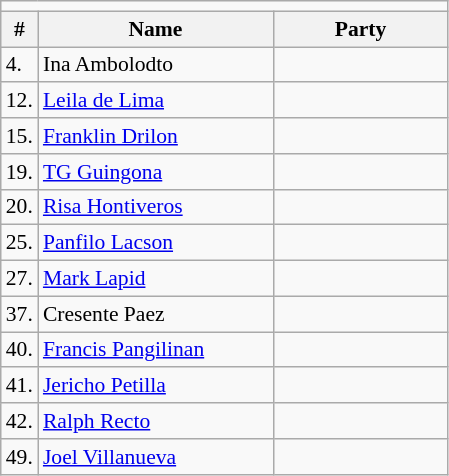<table class=wikitable style="font-size:90%">
<tr>
<td colspan=4 bgcolor=></td>
</tr>
<tr>
<th>#</th>
<th style="width:150px;">Name</th>
<th colspan="2" style="width:110px;">Party</th>
</tr>
<tr>
<td>4.</td>
<td>Ina Ambolodto</td>
<td></td>
</tr>
<tr>
<td>12.</td>
<td><a href='#'>Leila de Lima</a></td>
<td></td>
</tr>
<tr>
<td>15.</td>
<td><a href='#'>Franklin Drilon</a></td>
<td></td>
</tr>
<tr>
<td>19.</td>
<td><a href='#'>TG Guingona</a></td>
<td></td>
</tr>
<tr>
<td>20.</td>
<td><a href='#'>Risa Hontiveros</a></td>
<td></td>
</tr>
<tr>
<td>25.</td>
<td><a href='#'>Panfilo Lacson</a></td>
<td></td>
</tr>
<tr>
<td>27.</td>
<td><a href='#'>Mark Lapid</a></td>
<td></td>
</tr>
<tr>
<td>37.</td>
<td>Cresente Paez</td>
<td></td>
</tr>
<tr>
<td>40.</td>
<td><a href='#'>Francis Pangilinan</a></td>
<td></td>
</tr>
<tr>
<td>41.</td>
<td><a href='#'>Jericho Petilla</a></td>
<td></td>
</tr>
<tr>
<td>42.</td>
<td><a href='#'>Ralph Recto</a></td>
<td></td>
</tr>
<tr>
<td>49.</td>
<td><a href='#'>Joel Villanueva</a></td>
<td></td>
</tr>
</table>
